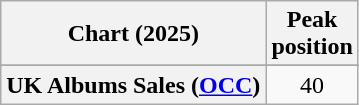<table class="wikitable sortable plainrowheaders" style="text-align:center">
<tr>
<th scope="col">Chart (2025)</th>
<th scope="col">Peak<br>position</th>
</tr>
<tr>
</tr>
<tr>
<th scope="row">UK Albums Sales (<a href='#'>OCC</a>)</th>
<td>40</td>
</tr>
</table>
